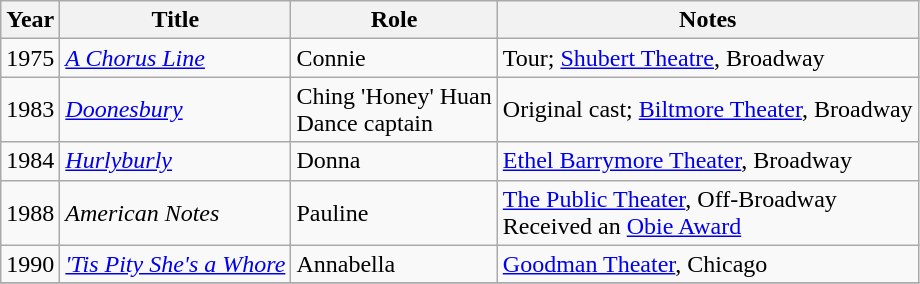<table class="wikitable sortable">
<tr>
<th>Year</th>
<th>Title</th>
<th>Role</th>
<th class="unsortable">Notes</th>
</tr>
<tr>
<td>1975</td>
<td><em><a href='#'>A Chorus Line</a></em></td>
<td>Connie</td>
<td>Tour; <a href='#'>Shubert Theatre</a>, Broadway</td>
</tr>
<tr>
<td>1983</td>
<td><em><a href='#'>Doonesbury</a></em></td>
<td>Ching 'Honey' Huan<br>Dance captain</td>
<td>Original cast; <a href='#'>Biltmore Theater</a>, Broadway</td>
</tr>
<tr>
<td>1984</td>
<td><em><a href='#'>Hurlyburly</a></em></td>
<td>Donna</td>
<td><a href='#'>Ethel Barrymore Theater</a>, Broadway</td>
</tr>
<tr>
<td>1988</td>
<td><em>American Notes</em></td>
<td>Pauline</td>
<td><a href='#'>The Public Theater</a>, Off-Broadway<br>Received an <a href='#'>Obie Award</a></td>
</tr>
<tr>
<td>1990</td>
<td><em><a href='#'>'Tis Pity She's a Whore</a></em></td>
<td>Annabella</td>
<td><a href='#'>Goodman Theater</a>, Chicago</td>
</tr>
<tr>
</tr>
</table>
